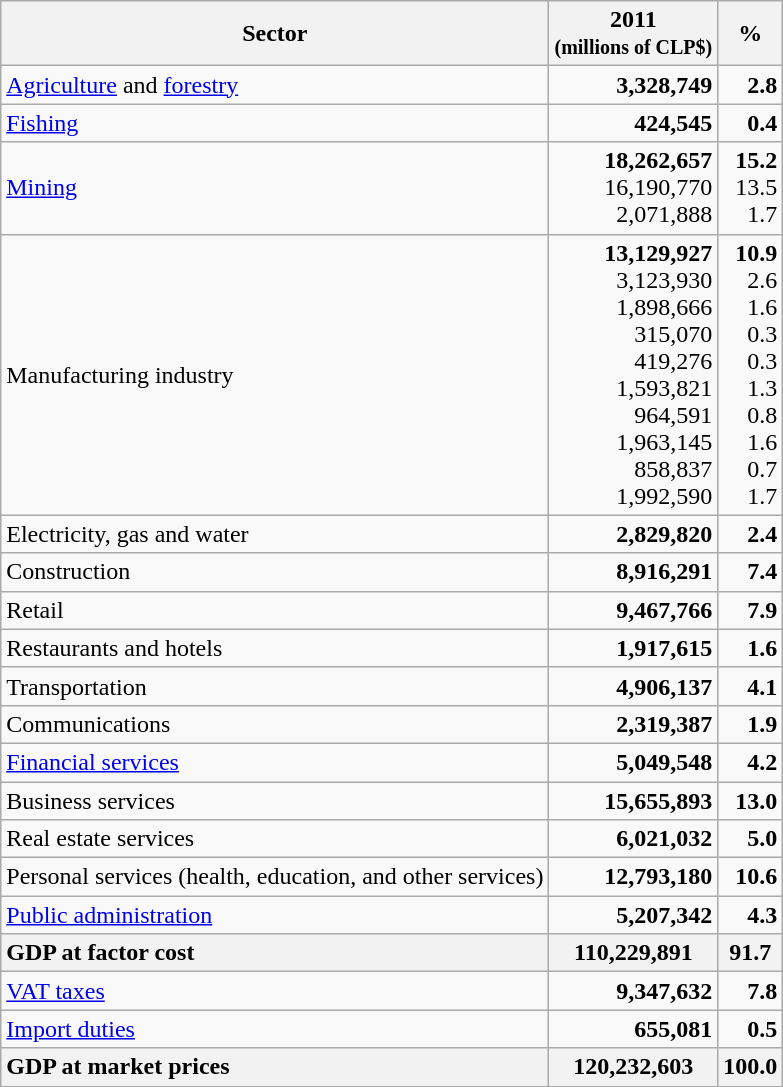<table class="wikitable sortable" style="text-align:right">
<tr>
<th>Sector</th>
<th>2011<br><small>(millions of CLP$)</small></th>
<th>%</th>
</tr>
<tr>
<td style="text-align:left;"><a href='#'>Agriculture</a> and <a href='#'>forestry</a></td>
<td><strong>3,328,749</strong></td>
<td><strong>2.8</strong></td>
</tr>
<tr>
<td style="text-align:left;"><a href='#'>Fishing</a></td>
<td><strong>424,545</strong></td>
<td><strong>0.4</strong></td>
</tr>
<tr>
<td style="text-align:left;"><a href='#'>Mining</a><br></td>
<td><strong>18,262,657</strong><br>16,190,770<br>2,071,888</td>
<td><strong>15.2</strong><br>13.5<br>1.7</td>
</tr>
<tr>
<td style="text-align:left;">Manufacturing industry<br></td>
<td><strong>13,129,927</strong><br>3,123,930<br>1,898,666<br>315,070<br>419,276<br>1,593,821<br>964,591<br>1,963,145<br>858,837<br>1,992,590</td>
<td><strong>10.9</strong><br>2.6<br>1.6<br>0.3<br>0.3<br>1.3<br>0.8<br>1.6<br>0.7<br>1.7</td>
</tr>
<tr>
<td style="text-align:left;">Electricity, gas and water</td>
<td><strong>2,829,820</strong></td>
<td><strong>2.4</strong></td>
</tr>
<tr>
<td style="text-align:left;">Construction</td>
<td><strong>8,916,291</strong></td>
<td><strong>7.4</strong></td>
</tr>
<tr>
<td style="text-align:left;">Retail</td>
<td><strong>9,467,766</strong></td>
<td><strong>7.9</strong></td>
</tr>
<tr>
<td style="text-align:left;">Restaurants and hotels</td>
<td><strong>1,917,615</strong></td>
<td><strong>1.6</strong></td>
</tr>
<tr>
<td style="text-align:left;">Transportation</td>
<td><strong>4,906,137</strong></td>
<td><strong>4.1</strong></td>
</tr>
<tr>
<td style="text-align:left;">Communications</td>
<td><strong>2,319,387</strong></td>
<td><strong>1.9</strong></td>
</tr>
<tr>
<td style="text-align:left;"><a href='#'>Financial services</a></td>
<td><strong>5,049,548</strong></td>
<td><strong>4.2</strong></td>
</tr>
<tr>
<td style="text-align:left;">Business services</td>
<td><strong>15,655,893</strong></td>
<td><strong>13.0</strong></td>
</tr>
<tr>
<td style="text-align:left;">Real estate services</td>
<td><strong>6,021,032</strong></td>
<td><strong>5.0</strong></td>
</tr>
<tr>
<td style="text-align:left;">Personal services (health, education, and other services)</td>
<td><strong>12,793,180</strong></td>
<td><strong>10.6</strong></td>
</tr>
<tr>
<td style="text-align:left;"><a href='#'>Public administration</a></td>
<td><strong>5,207,342</strong></td>
<td><strong>4.3</strong></td>
</tr>
<tr>
<th style="text-align:left;">GDP at factor cost</th>
<th>110,229,891</th>
<th>91.7</th>
</tr>
<tr>
<td style="text-align:left;"><a href='#'>VAT taxes</a></td>
<td><strong>9,347,632</strong></td>
<td><strong>7.8</strong></td>
</tr>
<tr>
<td style="text-align:left;"><a href='#'>Import duties</a></td>
<td><strong>655,081</strong></td>
<td><strong>0.5</strong></td>
</tr>
<tr>
<th style="text-align:left;">GDP at market prices</th>
<th>120,232,603</th>
<th>100.0</th>
</tr>
</table>
